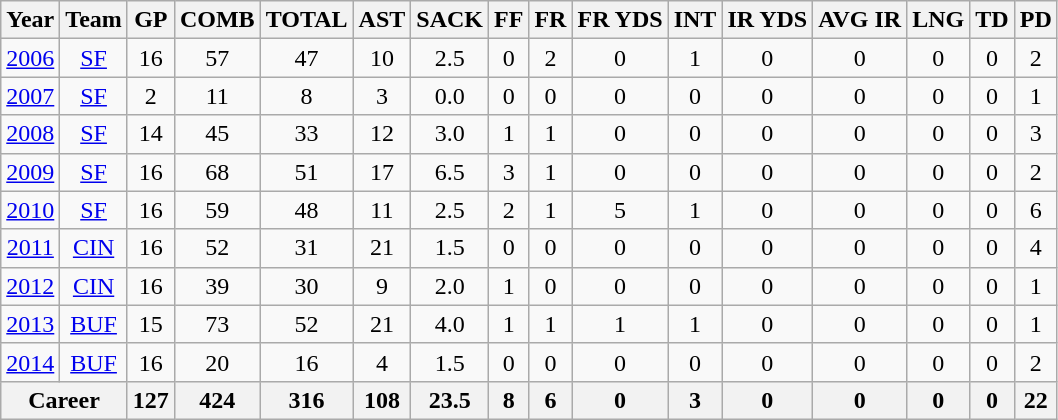<table class="wikitable" style="text-align:center">
<tr>
<th>Year</th>
<th>Team</th>
<th>GP</th>
<th>COMB</th>
<th>TOTAL</th>
<th>AST</th>
<th>SACK</th>
<th>FF</th>
<th>FR</th>
<th>FR YDS</th>
<th>INT</th>
<th>IR YDS</th>
<th>AVG IR</th>
<th>LNG</th>
<th>TD</th>
<th>PD</th>
</tr>
<tr>
<td><a href='#'>2006</a></td>
<td><a href='#'>SF</a></td>
<td>16</td>
<td>57</td>
<td>47</td>
<td>10</td>
<td>2.5</td>
<td>0</td>
<td>2</td>
<td>0</td>
<td>1</td>
<td>0</td>
<td>0</td>
<td>0</td>
<td>0</td>
<td>2</td>
</tr>
<tr>
<td><a href='#'>2007</a></td>
<td><a href='#'>SF</a></td>
<td>2</td>
<td>11</td>
<td>8</td>
<td>3</td>
<td>0.0</td>
<td>0</td>
<td>0</td>
<td>0</td>
<td>0</td>
<td>0</td>
<td>0</td>
<td>0</td>
<td>0</td>
<td>1</td>
</tr>
<tr>
<td><a href='#'>2008</a></td>
<td><a href='#'>SF</a></td>
<td>14</td>
<td>45</td>
<td>33</td>
<td>12</td>
<td>3.0</td>
<td>1</td>
<td>1</td>
<td>0</td>
<td>0</td>
<td>0</td>
<td>0</td>
<td>0</td>
<td>0</td>
<td>3</td>
</tr>
<tr>
<td><a href='#'>2009</a></td>
<td><a href='#'>SF</a></td>
<td>16</td>
<td>68</td>
<td>51</td>
<td>17</td>
<td>6.5</td>
<td>3</td>
<td>1</td>
<td>0</td>
<td>0</td>
<td>0</td>
<td>0</td>
<td>0</td>
<td>0</td>
<td>2</td>
</tr>
<tr>
<td><a href='#'>2010</a></td>
<td><a href='#'>SF</a></td>
<td>16</td>
<td>59</td>
<td>48</td>
<td>11</td>
<td>2.5</td>
<td>2</td>
<td>1</td>
<td>5</td>
<td>1</td>
<td>0</td>
<td>0</td>
<td>0</td>
<td>0</td>
<td>6</td>
</tr>
<tr>
<td><a href='#'>2011</a></td>
<td><a href='#'>CIN</a></td>
<td>16</td>
<td>52</td>
<td>31</td>
<td>21</td>
<td>1.5</td>
<td>0</td>
<td>0</td>
<td>0</td>
<td>0</td>
<td>0</td>
<td>0</td>
<td>0</td>
<td>0</td>
<td>4</td>
</tr>
<tr>
<td><a href='#'>2012</a></td>
<td><a href='#'>CIN</a></td>
<td>16</td>
<td>39</td>
<td>30</td>
<td>9</td>
<td>2.0</td>
<td>1</td>
<td>0</td>
<td>0</td>
<td>0</td>
<td>0</td>
<td>0</td>
<td>0</td>
<td>0</td>
<td>1</td>
</tr>
<tr>
<td><a href='#'>2013</a></td>
<td><a href='#'>BUF</a></td>
<td>15</td>
<td>73</td>
<td>52</td>
<td>21</td>
<td>4.0</td>
<td>1</td>
<td>1</td>
<td>1</td>
<td>1</td>
<td>0</td>
<td>0</td>
<td>0</td>
<td>0</td>
<td>1</td>
</tr>
<tr>
<td><a href='#'>2014</a></td>
<td><a href='#'>BUF</a></td>
<td>16</td>
<td>20</td>
<td>16</td>
<td>4</td>
<td>1.5</td>
<td>0</td>
<td>0</td>
<td>0</td>
<td>0</td>
<td>0</td>
<td>0</td>
<td>0</td>
<td>0</td>
<td>2</td>
</tr>
<tr>
<th colspan="2">Career</th>
<th>127</th>
<th>424</th>
<th>316</th>
<th>108</th>
<th>23.5</th>
<th>8</th>
<th>6</th>
<th>0</th>
<th>3</th>
<th>0</th>
<th>0</th>
<th>0</th>
<th>0</th>
<th>22</th>
</tr>
</table>
